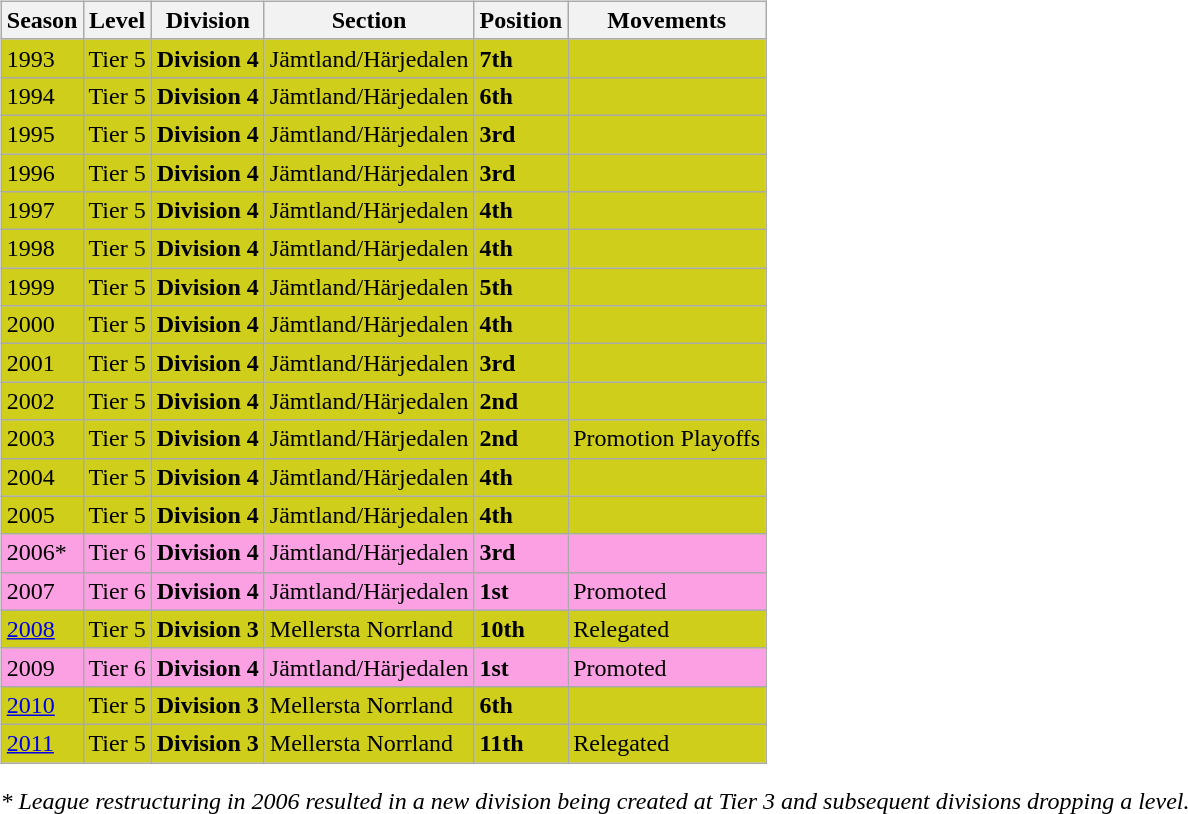<table>
<tr>
<td valign="top" width=0%><br><table class="wikitable">
<tr style="background:#f0f6fa;">
<th><strong>Season</strong></th>
<th><strong>Level</strong></th>
<th><strong>Division</strong></th>
<th><strong>Section</strong></th>
<th><strong>Position</strong></th>
<th><strong>Movements</strong></th>
</tr>
<tr>
<td style="background:#CECE1B;">1993</td>
<td style="background:#CECE1B;">Tier 5</td>
<td style="background:#CECE1B;"><strong>Division 4</strong></td>
<td style="background:#CECE1B;">Jämtland/Härjedalen</td>
<td style="background:#CECE1B;"><strong>7th</strong></td>
<td style="background:#CECE1B;"></td>
</tr>
<tr>
<td style="background:#CECE1B;">1994</td>
<td style="background:#CECE1B;">Tier 5</td>
<td style="background:#CECE1B;"><strong>Division 4</strong></td>
<td style="background:#CECE1B;">Jämtland/Härjedalen</td>
<td style="background:#CECE1B;"><strong>6th</strong></td>
<td style="background:#CECE1B;"></td>
</tr>
<tr>
<td style="background:#CECE1B;">1995</td>
<td style="background:#CECE1B;">Tier 5</td>
<td style="background:#CECE1B;"><strong>Division 4</strong></td>
<td style="background:#CECE1B;">Jämtland/Härjedalen</td>
<td style="background:#CECE1B;"><strong>3rd</strong></td>
<td style="background:#CECE1B;"></td>
</tr>
<tr>
<td style="background:#CECE1B;">1996</td>
<td style="background:#CECE1B;">Tier 5</td>
<td style="background:#CECE1B;"><strong>Division 4</strong></td>
<td style="background:#CECE1B;">Jämtland/Härjedalen</td>
<td style="background:#CECE1B;"><strong>3rd</strong></td>
<td style="background:#CECE1B;"></td>
</tr>
<tr>
<td style="background:#CECE1B;">1997</td>
<td style="background:#CECE1B;">Tier 5</td>
<td style="background:#CECE1B;"><strong>Division 4</strong></td>
<td style="background:#CECE1B;">Jämtland/Härjedalen</td>
<td style="background:#CECE1B;"><strong>4th</strong></td>
<td style="background:#CECE1B;"></td>
</tr>
<tr>
<td style="background:#CECE1B;">1998</td>
<td style="background:#CECE1B;">Tier 5</td>
<td style="background:#CECE1B;"><strong>Division 4</strong></td>
<td style="background:#CECE1B;">Jämtland/Härjedalen</td>
<td style="background:#CECE1B;"><strong>4th</strong></td>
<td style="background:#CECE1B;"></td>
</tr>
<tr>
<td style="background:#CECE1B;">1999</td>
<td style="background:#CECE1B;">Tier 5</td>
<td style="background:#CECE1B;"><strong>Division 4</strong></td>
<td style="background:#CECE1B;">Jämtland/Härjedalen</td>
<td style="background:#CECE1B;"><strong>5th</strong></td>
<td style="background:#CECE1B;"></td>
</tr>
<tr>
<td style="background:#CECE1B;">2000</td>
<td style="background:#CECE1B;">Tier 5</td>
<td style="background:#CECE1B;"><strong>Division 4</strong></td>
<td style="background:#CECE1B;">Jämtland/Härjedalen</td>
<td style="background:#CECE1B;"><strong>4th</strong></td>
<td style="background:#CECE1B;"></td>
</tr>
<tr>
<td style="background:#CECE1B;">2001</td>
<td style="background:#CECE1B;">Tier 5</td>
<td style="background:#CECE1B;"><strong>Division 4</strong></td>
<td style="background:#CECE1B;">Jämtland/Härjedalen</td>
<td style="background:#CECE1B;"><strong>3rd</strong></td>
<td style="background:#CECE1B;"></td>
</tr>
<tr>
<td style="background:#CECE1B;">2002</td>
<td style="background:#CECE1B;">Tier 5</td>
<td style="background:#CECE1B;"><strong>Division 4</strong></td>
<td style="background:#CECE1B;">Jämtland/Härjedalen</td>
<td style="background:#CECE1B;"><strong>2nd</strong></td>
<td style="background:#CECE1B;"></td>
</tr>
<tr>
<td style="background:#CECE1B;">2003</td>
<td style="background:#CECE1B;">Tier 5</td>
<td style="background:#CECE1B;"><strong>Division 4</strong></td>
<td style="background:#CECE1B;">Jämtland/Härjedalen</td>
<td style="background:#CECE1B;"><strong>2nd</strong></td>
<td style="background:#CECE1B;">Promotion Playoffs</td>
</tr>
<tr>
<td style="background:#CECE1B;">2004</td>
<td style="background:#CECE1B;">Tier 5</td>
<td style="background:#CECE1B;"><strong>Division 4</strong></td>
<td style="background:#CECE1B;">Jämtland/Härjedalen</td>
<td style="background:#CECE1B;"><strong>4th</strong></td>
<td style="background:#CECE1B;"></td>
</tr>
<tr>
<td style="background:#CECE1B;">2005</td>
<td style="background:#CECE1B;">Tier 5</td>
<td style="background:#CECE1B;"><strong>Division 4</strong></td>
<td style="background:#CECE1B;">Jämtland/Härjedalen</td>
<td style="background:#CECE1B;"><strong>4th</strong></td>
<td style="background:#CECE1B;"></td>
</tr>
<tr>
<td style="background:#FBA0E3;">2006*</td>
<td style="background:#FBA0E3;">Tier 6</td>
<td style="background:#FBA0E3;"><strong>Division 4</strong></td>
<td style="background:#FBA0E3;">Jämtland/Härjedalen</td>
<td style="background:#FBA0E3;"><strong>3rd</strong></td>
<td style="background:#FBA0E3;"></td>
</tr>
<tr>
<td style="background:#FBA0E3;">2007</td>
<td style="background:#FBA0E3;">Tier 6</td>
<td style="background:#FBA0E3;"><strong>Division 4</strong></td>
<td style="background:#FBA0E3;">Jämtland/Härjedalen</td>
<td style="background:#FBA0E3;"><strong>1st</strong></td>
<td style="background:#FBA0E3;">Promoted</td>
</tr>
<tr>
<td style="background:#CECE1B;"><a href='#'>2008</a></td>
<td style="background:#CECE1B;">Tier 5</td>
<td style="background:#CECE1B;"><strong>Division 3</strong></td>
<td style="background:#CECE1B;">Mellersta Norrland</td>
<td style="background:#CECE1B;"><strong>10th</strong></td>
<td style="background:#CECE1B;">Relegated</td>
</tr>
<tr>
<td style="background:#FBA0E3;">2009</td>
<td style="background:#FBA0E3;">Tier 6</td>
<td style="background:#FBA0E3;"><strong>Division 4</strong></td>
<td style="background:#FBA0E3;">Jämtland/Härjedalen</td>
<td style="background:#FBA0E3;"><strong>1st</strong></td>
<td style="background:#FBA0E3;">Promoted</td>
</tr>
<tr>
<td style="background:#CECE1B;"><a href='#'>2010</a></td>
<td style="background:#CECE1B;">Tier 5</td>
<td style="background:#CECE1B;"><strong>Division 3</strong></td>
<td style="background:#CECE1B;">Mellersta Norrland</td>
<td style="background:#CECE1B;"><strong>6th</strong></td>
<td style="background:#CECE1B;"></td>
</tr>
<tr>
<td style="background:#CECE1B;"><a href='#'>2011</a></td>
<td style="background:#CECE1B;">Tier 5</td>
<td style="background:#CECE1B;"><strong>Division 3</strong></td>
<td style="background:#CECE1B;">Mellersta Norrland</td>
<td style="background:#CECE1B;"><strong>11th</strong></td>
<td style="background:#CECE1B;">Relegated</td>
</tr>
</table>
<em>* League restructuring in 2006 resulted in a new division being created at Tier 3 and subsequent divisions dropping a level.</em> 

</td>
</tr>
</table>
